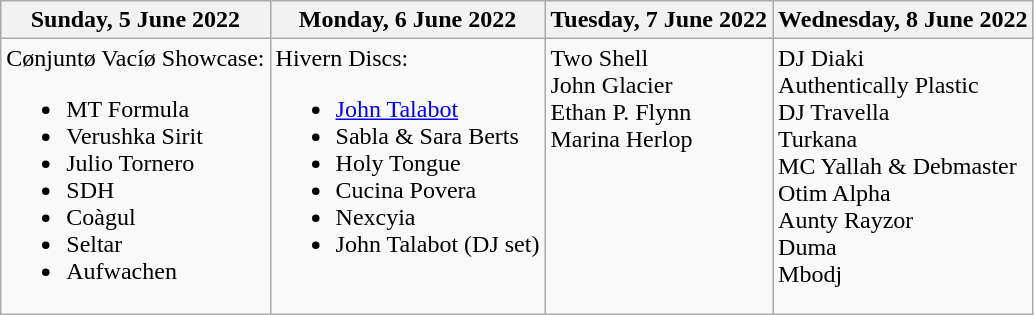<table class="wikitable">
<tr>
<th>Sunday, 5 June 2022</th>
<th>Monday, 6 June 2022</th>
<th>Tuesday, 7 June 2022</th>
<th>Wednesday, 8 June 2022</th>
</tr>
<tr valign="top">
<td>Cønjuntø Vacíø Showcase:<br><ul><li>MT Formula</li><li>Verushka Sirit</li><li>Julio Tornero</li><li>SDH</li><li>Coàgul</li><li>Seltar</li><li>Aufwachen</li></ul></td>
<td>Hivern Discs:<br><ul><li><a href='#'>John Talabot</a></li><li>Sabla & Sara Berts</li><li>Holy Tongue</li><li>Cucina Povera</li><li>Nexcyia</li><li>John Talabot (DJ set)</li></ul></td>
<td>Two Shell<br>John Glacier<br>Ethan P. Flynn<br>Marina Herlop</td>
<td>DJ Diaki<br>Authentically Plastic<br>DJ Travella<br>Turkana<br>MC Yallah & Debmaster<br>Otim Alpha<br>Aunty Rayzor<br>Duma<br>Mbodj</td>
</tr>
</table>
